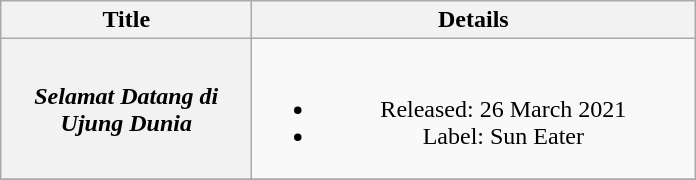<table class="wikitable plainrowheaders" style="text-align:center;">
<tr>
<th scope="col" style="width:10em;">Title</th>
<th scope="col" style="width:18em;">Details</th>
</tr>
<tr>
<th scope="row"><em>Selamat Datang di Ujung Dunia</em></th>
<td><br><ul><li>Released: 26 March 2021</li><li>Label: Sun Eater</li></ul></td>
</tr>
<tr>
</tr>
</table>
